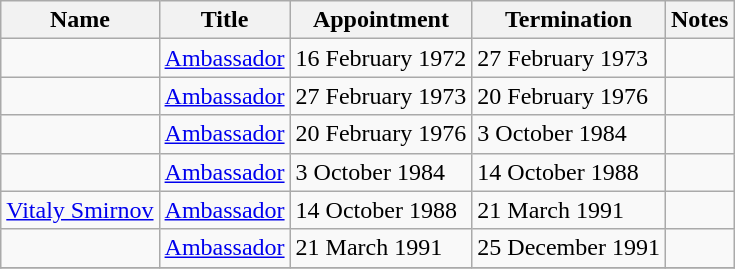<table class="wikitable">
<tr valign="middle">
<th>Name</th>
<th>Title</th>
<th>Appointment</th>
<th>Termination</th>
<th>Notes</th>
</tr>
<tr>
<td></td>
<td><a href='#'>Ambassador</a></td>
<td>16 February 1972</td>
<td>27 February 1973</td>
<td></td>
</tr>
<tr>
<td></td>
<td><a href='#'>Ambassador</a></td>
<td>27 February 1973</td>
<td>20 February 1976</td>
<td></td>
</tr>
<tr>
<td></td>
<td><a href='#'>Ambassador</a></td>
<td>20 February 1976</td>
<td>3 October 1984</td>
<td></td>
</tr>
<tr>
<td></td>
<td><a href='#'>Ambassador</a></td>
<td>3 October 1984</td>
<td>14 October 1988</td>
<td></td>
</tr>
<tr>
<td><a href='#'>Vitaly Smirnov</a></td>
<td><a href='#'>Ambassador</a></td>
<td>14 October 1988</td>
<td>21 March 1991</td>
<td></td>
</tr>
<tr>
<td></td>
<td><a href='#'>Ambassador</a></td>
<td>21 March 1991</td>
<td>25 December 1991</td>
<td></td>
</tr>
<tr>
</tr>
</table>
